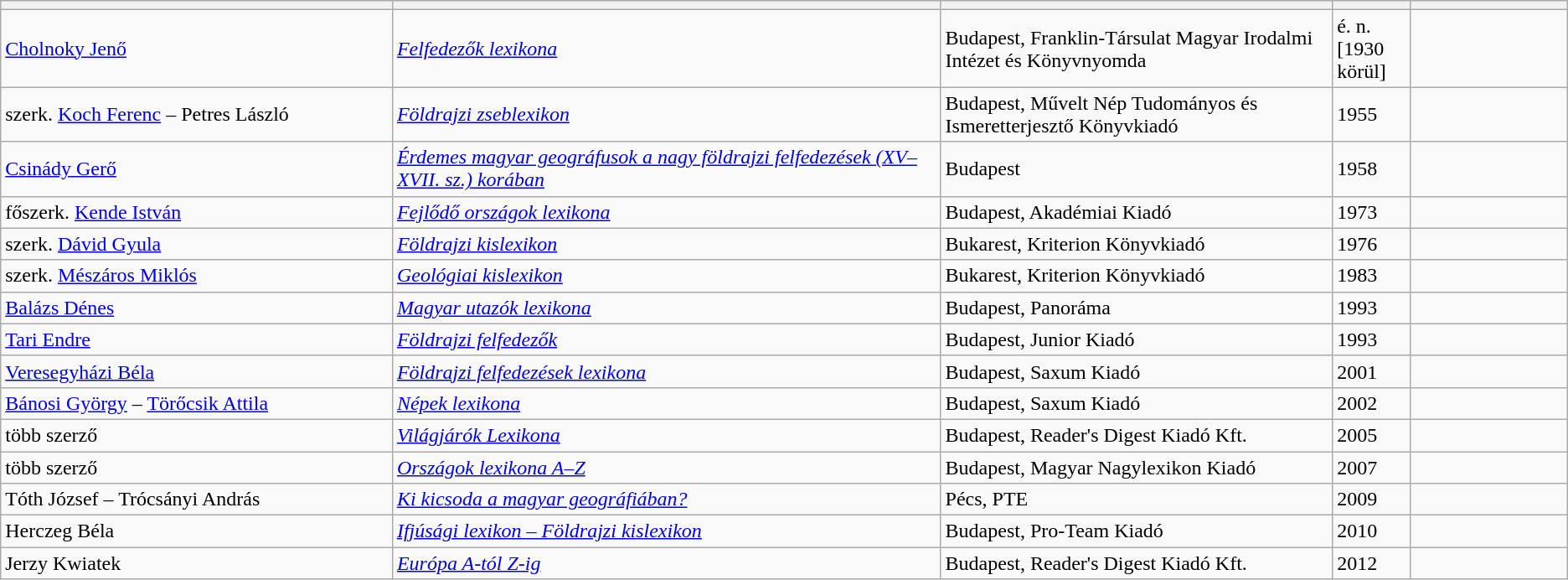<table class="wikitable sortable">
<tr>
<th bgcolor="#DAA520" width="25%"></th>
<th bgcolor="#DAA520" width="35%"></th>
<th bgcolor="#DAA520" width="25%"></th>
<th bgcolor="#DAA520" width="5%"></th>
<th bgcolor="#DAA520" width="10%"></th>
</tr>
<tr>
<td><a href='#'>Cholnoky Jenő</a></td>
<td><em><a href='#'>Felfedezők lexikona</a></em></td>
<td>Budapest, Franklin-Társulat Magyar Irodalmi Intézet és Könyvnyomda</td>
<td>é. n. [1930 körül]</td>
<td></td>
</tr>
<tr>
<td>szerk. <a href='#'>Koch Ferenc</a> – Petres László</td>
<td><em><a href='#'>Földrajzi zseblexikon</a></em></td>
<td>Budapest, Művelt Nép Tudományos és Ismeretterjesztő Könyvkiadó</td>
<td>1955</td>
<td></td>
</tr>
<tr>
<td><a href='#'>Csinády Gerő</a></td>
<td><em><a href='#'>Érdemes magyar geográfusok a nagy földrajzi felfedezések (XV–XVII. sz.) korában</a></em></td>
<td>Budapest</td>
<td>1958</td>
<td></td>
</tr>
<tr>
<td>főszerk. <a href='#'>Kende István</a></td>
<td><em><a href='#'>Fejlődő országok lexikona</a></em></td>
<td>Budapest, Akadémiai Kiadó</td>
<td>1973</td>
<td></td>
</tr>
<tr>
<td>szerk. <a href='#'>Dávid Gyula</a></td>
<td><em><a href='#'>Földrajzi kislexikon</a></em></td>
<td>Bukarest, Kriterion Könyvkiadó</td>
<td>1976</td>
<td></td>
</tr>
<tr>
<td>szerk. <a href='#'>Mészáros Miklós</a></td>
<td><em><a href='#'>Geológiai kislexikon</a></em></td>
<td>Bukarest, Kriterion Könyvkiadó</td>
<td>1983</td>
<td></td>
</tr>
<tr>
<td><a href='#'>Balázs Dénes</a></td>
<td><em><a href='#'>Magyar utazók lexikona</a></em></td>
<td>Budapest, Panoráma</td>
<td>1993</td>
<td></td>
</tr>
<tr>
<td><a href='#'>Tari Endre</a></td>
<td><em><a href='#'>Földrajzi felfedezők</a></em></td>
<td>Budapest, Junior Kiadó</td>
<td>1993</td>
<td></td>
</tr>
<tr>
<td><a href='#'>Veresegyházi Béla</a></td>
<td><em><a href='#'>Földrajzi felfedezések lexikona</a></em></td>
<td>Budapest, Saxum Kiadó</td>
<td>2001</td>
<td></td>
</tr>
<tr>
<td><a href='#'>Bánosi György</a> – <a href='#'>Törőcsik Attila</a></td>
<td><em><a href='#'>Népek lexikona</a></em></td>
<td>Budapest, Saxum Kiadó</td>
<td>2002</td>
<td></td>
</tr>
<tr>
<td>több szerző</td>
<td><em><a href='#'>Világjárók Lexikona</a></em></td>
<td>Budapest, Reader's Digest Kiadó Kft.</td>
<td>2005</td>
<td></td>
</tr>
<tr>
<td>több szerző</td>
<td><em><a href='#'>Országok lexikona A–Z</a></em></td>
<td>Budapest, Magyar Nagylexikon Kiadó</td>
<td>2007</td>
<td></td>
</tr>
<tr>
<td>Tóth József – Trócsányi András</td>
<td><em><a href='#'>Ki kicsoda a magyar geográfiában?</a></em></td>
<td>Pécs, PTE</td>
<td>2009</td>
<td></td>
</tr>
<tr>
<td>Herczeg Béla</td>
<td><em><a href='#'>Ifjúsági lexikon – Földrajzi kislexikon</a></em></td>
<td>Budapest, Pro-Team Kiadó</td>
<td>2010</td>
<td></td>
</tr>
<tr>
<td>Jerzy Kwiatek</td>
<td><em><a href='#'>Európa A-tól Z-ig</a></em></td>
<td>Budapest, Reader's Digest Kiadó Kft.</td>
<td>2012</td>
<td></td>
</tr>
</table>
